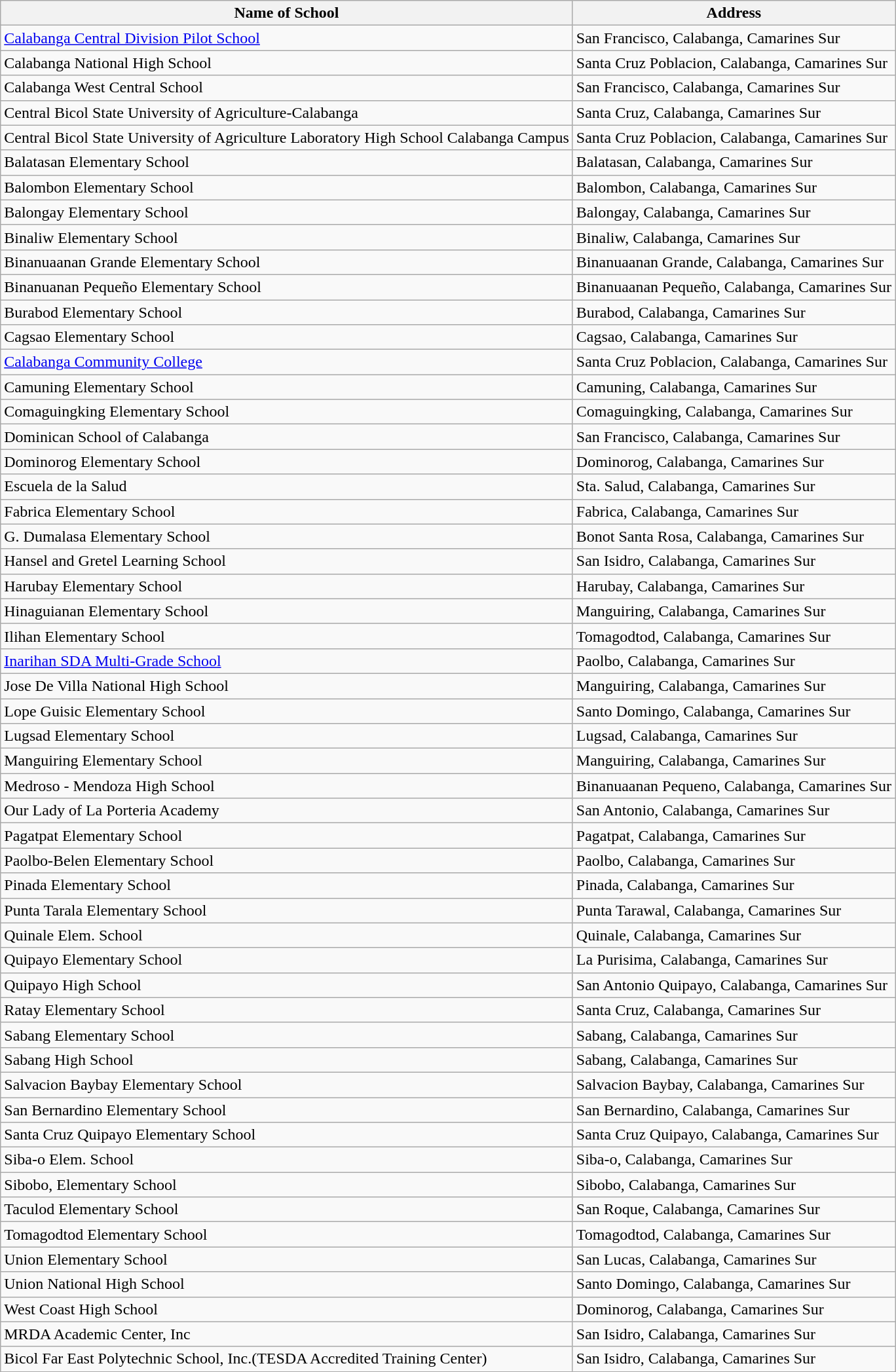<table class="wikitable sortable" align="center">
<tr>
<th>Name of School</th>
<th>Address</th>
</tr>
<tr>
<td><a href='#'>Calabanga Central Division Pilot School</a></td>
<td>San Francisco, Calabanga, Camarines Sur</td>
</tr>
<tr>
<td>Calabanga National High School</td>
<td>Santa Cruz Poblacion, Calabanga, Camarines Sur</td>
</tr>
<tr>
<td>Calabanga West Central School</td>
<td>San Francisco, Calabanga, Camarines Sur</td>
</tr>
<tr>
<td>Central Bicol State University of Agriculture-Calabanga</td>
<td>Santa Cruz, Calabanga, Camarines Sur</td>
</tr>
<tr>
<td>Central Bicol State University of Agriculture Laboratory High School Calabanga Campus</td>
<td>Santa Cruz Poblacion, Calabanga, Camarines Sur</td>
</tr>
<tr>
<td>Balatasan Elementary School</td>
<td>Balatasan, Calabanga, Camarines Sur</td>
</tr>
<tr>
<td>Balombon Elementary School</td>
<td>Balombon, Calabanga, Camarines Sur</td>
</tr>
<tr>
<td>Balongay Elementary School</td>
<td>Balongay, Calabanga, Camarines Sur</td>
</tr>
<tr>
<td>Binaliw Elementary School</td>
<td>Binaliw, Calabanga, Camarines Sur</td>
</tr>
<tr>
<td>Binanuaanan Grande Elementary School</td>
<td>Binanuaanan Grande, Calabanga, Camarines Sur</td>
</tr>
<tr>
<td>Binanuanan Pequeño Elementary School</td>
<td>Binanuaanan Pequeño, Calabanga, Camarines Sur</td>
</tr>
<tr>
<td>Burabod Elementary School</td>
<td>Burabod, Calabanga, Camarines Sur</td>
</tr>
<tr>
<td>Cagsao Elementary School</td>
<td>Cagsao, Calabanga, Camarines Sur</td>
</tr>
<tr>
<td><a href='#'>Calabanga Community College</a></td>
<td>Santa Cruz Poblacion, Calabanga, Camarines Sur</td>
</tr>
<tr>
<td>Camuning Elementary School</td>
<td>Camuning, Calabanga, Camarines Sur</td>
</tr>
<tr>
<td>Comaguingking Elementary School</td>
<td>Comaguingking, Calabanga, Camarines Sur</td>
</tr>
<tr>
<td>Dominican School of Calabanga</td>
<td>San Francisco, Calabanga, Camarines Sur</td>
</tr>
<tr>
<td>Dominorog Elementary School</td>
<td>Dominorog, Calabanga, Camarines Sur</td>
</tr>
<tr>
<td>Escuela de la Salud</td>
<td>Sta. Salud, Calabanga, Camarines Sur</td>
</tr>
<tr>
<td>Fabrica Elementary School</td>
<td>Fabrica, Calabanga, Camarines Sur</td>
</tr>
<tr>
<td>G. Dumalasa Elementary School</td>
<td>Bonot Santa Rosa, Calabanga, Camarines Sur</td>
</tr>
<tr>
<td>Hansel and Gretel Learning School</td>
<td>San Isidro, Calabanga, Camarines Sur</td>
</tr>
<tr>
<td>Harubay Elementary School</td>
<td>Harubay, Calabanga, Camarines Sur</td>
</tr>
<tr>
<td>Hinaguianan Elementary School</td>
<td>Manguiring, Calabanga, Camarines Sur</td>
</tr>
<tr>
<td>Ilihan Elementary School</td>
<td>Tomagodtod, Calabanga, Camarines Sur</td>
</tr>
<tr>
<td><a href='#'>Inarihan SDA Multi-Grade School</a></td>
<td>Paolbo, Calabanga, Camarines Sur</td>
</tr>
<tr>
<td>Jose De Villa National High School</td>
<td>Manguiring, Calabanga, Camarines Sur</td>
</tr>
<tr>
<td>Lope Guisic Elementary School</td>
<td>Santo Domingo, Calabanga, Camarines Sur</td>
</tr>
<tr>
<td>Lugsad Elementary School</td>
<td>Lugsad, Calabanga, Camarines Sur</td>
</tr>
<tr>
<td>Manguiring Elementary School</td>
<td>Manguiring, Calabanga, Camarines Sur</td>
</tr>
<tr>
<td>Medroso - Mendoza High School</td>
<td>Binanuaanan Pequeno, Calabanga, Camarines Sur</td>
</tr>
<tr>
<td>Our Lady of La Porteria Academy</td>
<td>San Antonio, Calabanga, Camarines Sur</td>
</tr>
<tr>
<td>Pagatpat Elementary School</td>
<td>Pagatpat, Calabanga, Camarines Sur</td>
</tr>
<tr>
<td>Paolbo-Belen Elementary School</td>
<td>Paolbo, Calabanga, Camarines Sur</td>
</tr>
<tr>
<td>Pinada Elementary School</td>
<td>Pinada, Calabanga, Camarines Sur</td>
</tr>
<tr>
<td>Punta Tarala Elementary School</td>
<td>Punta Tarawal, Calabanga, Camarines Sur</td>
</tr>
<tr>
<td>Quinale Elem. School</td>
<td>Quinale, Calabanga, Camarines Sur</td>
</tr>
<tr>
<td>Quipayo Elementary School</td>
<td>La Purisima, Calabanga, Camarines Sur</td>
</tr>
<tr>
<td>Quipayo High School</td>
<td>San Antonio Quipayo, Calabanga, Camarines Sur</td>
</tr>
<tr>
<td>Ratay Elementary School</td>
<td>Santa Cruz, Calabanga, Camarines Sur</td>
</tr>
<tr>
<td>Sabang Elementary School</td>
<td>Sabang, Calabanga, Camarines Sur</td>
</tr>
<tr>
<td>Sabang High School</td>
<td>Sabang, Calabanga, Camarines Sur</td>
</tr>
<tr>
<td>Salvacion Baybay Elementary School</td>
<td>Salvacion Baybay, Calabanga, Camarines Sur</td>
</tr>
<tr>
<td>San Bernardino Elementary School</td>
<td>San Bernardino, Calabanga, Camarines Sur</td>
</tr>
<tr>
<td>Santa Cruz Quipayo Elementary School</td>
<td>Santa Cruz Quipayo, Calabanga, Camarines Sur</td>
</tr>
<tr>
<td>Siba-o Elem. School</td>
<td>Siba-o, Calabanga, Camarines Sur</td>
</tr>
<tr>
<td>Sibobo, Elementary School</td>
<td>Sibobo, Calabanga, Camarines Sur</td>
</tr>
<tr>
<td>Taculod Elementary School</td>
<td>San Roque, Calabanga, Camarines Sur</td>
</tr>
<tr>
<td>Tomagodtod Elementary School</td>
<td>Tomagodtod, Calabanga, Camarines Sur</td>
</tr>
<tr>
<td>Union Elementary School</td>
<td>San Lucas, Calabanga, Camarines Sur</td>
</tr>
<tr>
<td>Union National High School</td>
<td>Santo Domingo, Calabanga, Camarines Sur</td>
</tr>
<tr>
<td>West Coast High School</td>
<td>Dominorog, Calabanga, Camarines Sur</td>
</tr>
<tr>
<td>MRDA Academic Center, Inc</td>
<td>San Isidro, Calabanga, Camarines Sur</td>
</tr>
<tr>
<td>Bicol Far East Polytechnic School, Inc.(TESDA Accredited Training Center)</td>
<td>San Isidro, Calabanga, Camarines Sur</td>
</tr>
</table>
